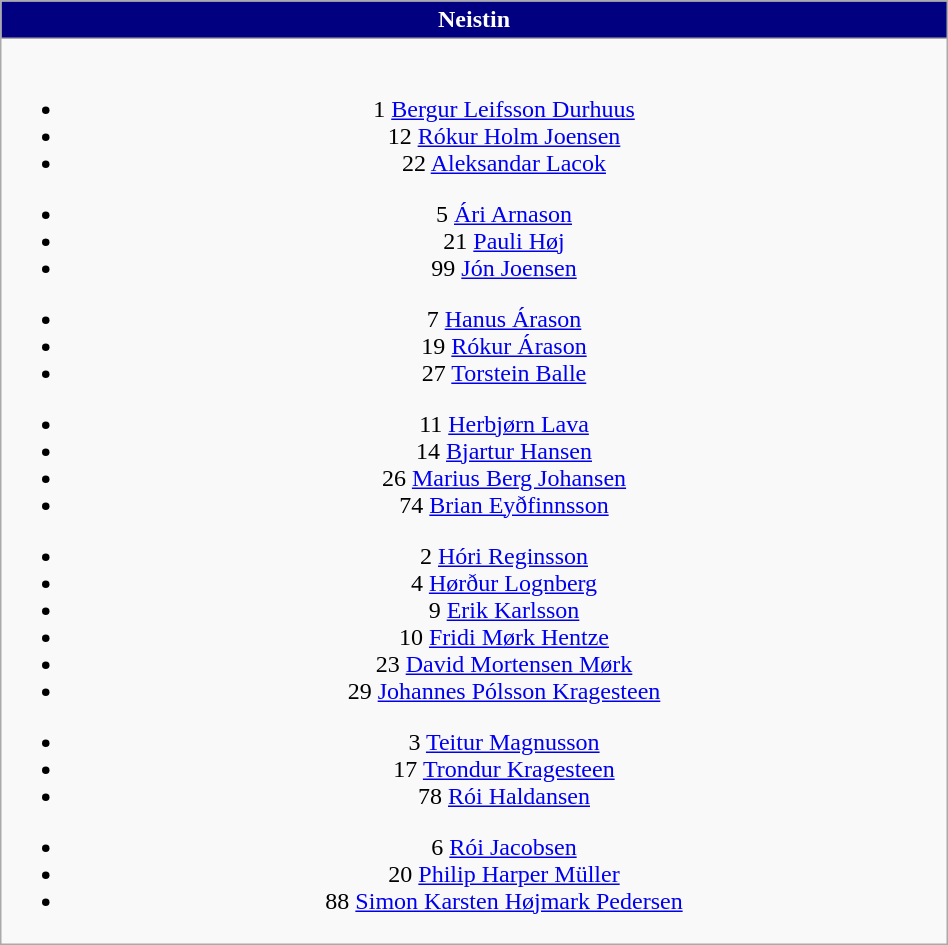<table class="wikitable" style="font-size:100%; text-align:center; width:50%">
<tr>
<th colspan=5 style="background-color:#000080;color:white;text-align:center;"> Neistin</th>
</tr>
<tr>
<td><br>
<ul><li>1  <a href='#'>Bergur Leifsson Durhuus</a></li><li>12  <a href='#'>Rókur Holm Joensen</a></li><li>22  <a href='#'>Aleksandar Lacok</a></li></ul><ul><li>5  <a href='#'>Ári Arnason</a></li><li>21  <a href='#'>Pauli Høj</a></li><li>99  <a href='#'>Jón Joensen</a></li></ul><ul><li>7  <a href='#'>Hanus Árason</a></li><li>19  <a href='#'>Rókur Árason</a></li><li>27  <a href='#'>Torstein Balle</a></li></ul><ul><li>11  <a href='#'>Herbjørn Lava</a></li><li>14  <a href='#'>Bjartur Hansen</a></li><li>26  <a href='#'>Marius Berg Johansen</a></li><li>74  <a href='#'>Brian Eyðfinnsson</a></li></ul><ul><li>2  <a href='#'>Hóri Reginsson</a></li><li>4  <a href='#'>Hørður Lognberg</a></li><li>9  <a href='#'>Erik Karlsson</a></li><li>10  <a href='#'>Fridi Mørk Hentze</a></li><li>23  <a href='#'>David Mortensen Mørk</a></li><li>29  <a href='#'>Johannes Pólsson Kragesteen</a></li></ul><ul><li>3  <a href='#'>Teitur Magnusson</a></li><li>17  <a href='#'>Trondur Kragesteen</a></li><li>78  <a href='#'>Rói Haldansen</a></li></ul><ul><li>6  <a href='#'>Rói Jacobsen</a></li><li>20  <a href='#'>Philip Harper Müller</a></li><li>88  <a href='#'>Simon Karsten Højmark Pedersen</a></li></ul></td>
</tr>
</table>
